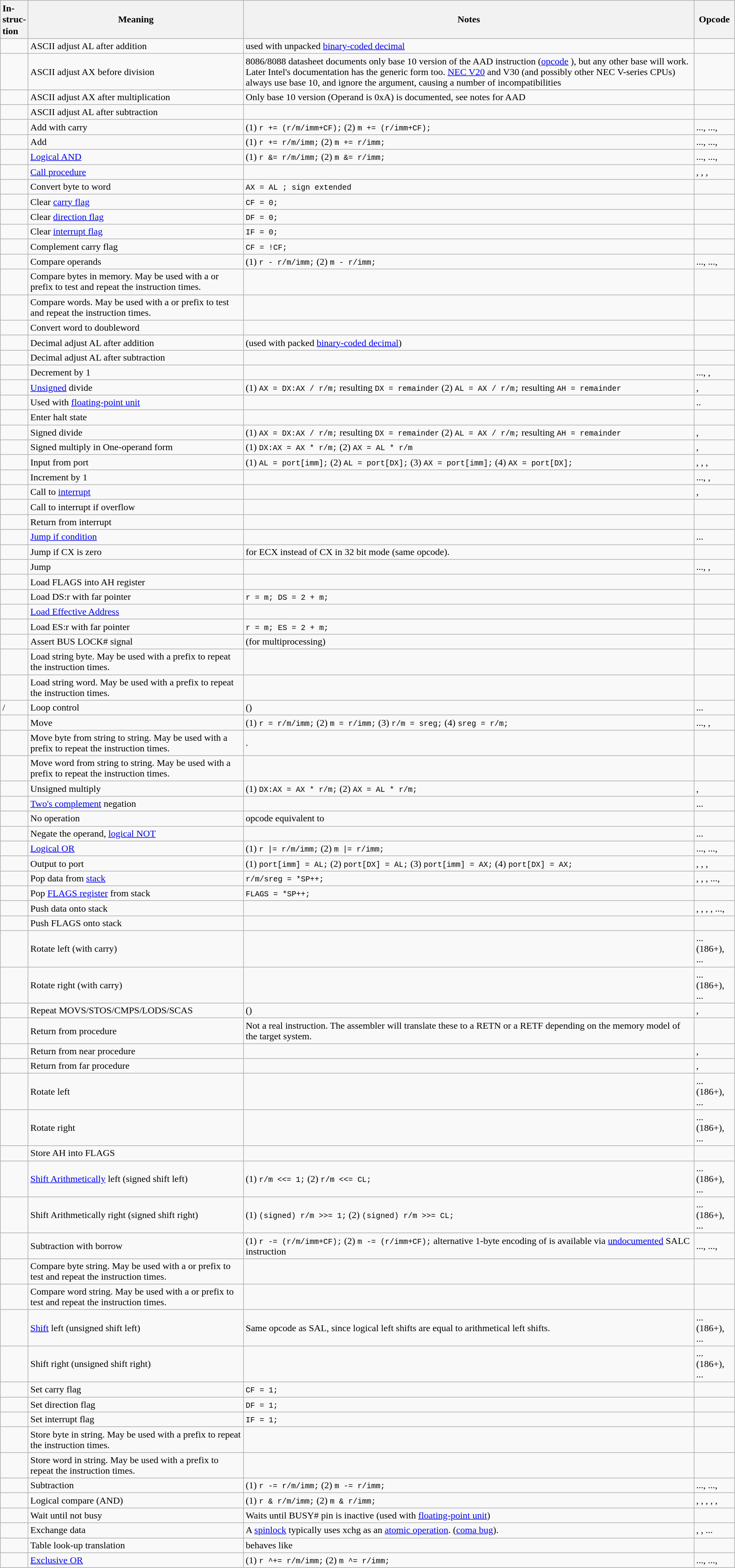<table class="wikitable sortable sticky-header">
<tr>
<th style="line-height:120%; text-align:left">In-<br>struc-<br>tion</th>
<th>Meaning</th>
<th>Notes</th>
<th>Opcode</th>
</tr>
<tr id=mnem-aaa>
<td></td>
<td>ASCII adjust AL after addition</td>
<td>used with unpacked <a href='#'>binary-coded decimal</a></td>
<td></td>
</tr>
<tr>
<td></td>
<td>ASCII adjust AX before division</td>
<td>8086/8088 datasheet documents only base 10 version of the AAD instruction (<a href='#'>opcode</a>  ), but any other base will work. Later Intel's documentation has the generic form too. <a href='#'>NEC V20</a> and V30 (and possibly other NEC V-series CPUs) always use base 10, and ignore the argument, causing a number of incompatibilities</td>
<td></td>
</tr>
<tr>
<td></td>
<td>ASCII adjust AX after multiplication</td>
<td>Only base 10 version (Operand is 0xA) is documented, see notes for AAD</td>
<td></td>
</tr>
<tr>
<td></td>
<td>ASCII adjust AL after subtraction</td>
<td></td>
<td></td>
</tr>
<tr>
<td></td>
<td>Add with carry</td>
<td>(1) <code> r += (r/m/imm+CF);</code> (2) <code>m += (r/imm+CF);</code></td>
<td>..., ..., </td>
</tr>
<tr>
<td></td>
<td>Add</td>
<td>(1) <code> r += r/m/imm;</code> (2) <code>m += r/imm;</code></td>
<td>..., ..., </td>
</tr>
<tr>
<td></td>
<td><a href='#'>Logical AND</a></td>
<td>(1) <code> r &= r/m/imm;</code> (2) <code>m &= r/imm;</code></td>
<td>..., ..., </td>
</tr>
<tr>
<td></td>
<td><a href='#'>Call procedure</a></td>
<td></td>
<td>, , , </td>
</tr>
<tr>
<td></td>
<td>Convert byte to word</td>
<td><code>AX = AL ; sign extended</code></td>
<td></td>
</tr>
<tr>
<td></td>
<td>Clear <a href='#'>carry flag</a></td>
<td><code>CF = 0;</code></td>
<td></td>
</tr>
<tr>
<td></td>
<td>Clear <a href='#'>direction flag</a></td>
<td><code>DF = 0;</code></td>
<td></td>
</tr>
<tr>
<td></td>
<td>Clear <a href='#'>interrupt flag</a></td>
<td><code>IF = 0;</code></td>
<td></td>
</tr>
<tr>
<td></td>
<td>Complement carry flag</td>
<td><code>CF = !CF;</code></td>
<td></td>
</tr>
<tr>
<td></td>
<td>Compare operands</td>
<td>(1) <code> r - r/m/imm;</code> (2) <code>m - r/imm;</code></td>
<td>..., ..., </td>
</tr>
<tr>
<td></td>
<td>Compare bytes in memory. May be used with a  or  prefix to test and repeat the instruction  times.</td>
<td></td>
<td></td>
</tr>
<tr>
<td></td>
<td>Compare words. May be used with a  or  prefix to test and repeat the instruction  times.</td>
<td></td>
<td></td>
</tr>
<tr>
<td></td>
<td>Convert word to doubleword</td>
<td></td>
<td></td>
</tr>
<tr>
<td></td>
<td>Decimal adjust AL after addition</td>
<td>(used with packed <a href='#'>binary-coded decimal</a>)</td>
<td></td>
</tr>
<tr>
<td></td>
<td>Decimal adjust AL after subtraction</td>
<td></td>
<td></td>
</tr>
<tr>
<td></td>
<td>Decrement by 1</td>
<td></td>
<td>..., , </td>
</tr>
<tr>
<td></td>
<td><a href='#'>Unsigned</a> divide</td>
<td>(1) <code>AX = DX:AX / r/m;</code> resulting <code>DX = remainder</code> (2) <code>AL = AX / r/m;</code> resulting <code>AH = remainder</code></td>
<td>, </td>
</tr>
<tr>
<td></td>
<td>Used with <a href='#'>floating-point unit</a></td>
<td></td>
<td>..</td>
</tr>
<tr>
<td></td>
<td>Enter halt state</td>
<td></td>
<td></td>
</tr>
<tr>
<td></td>
<td>Signed divide</td>
<td>(1) <code>AX = DX:AX / r/m;</code> resulting <code>DX = remainder</code> (2) <code>AL = AX / r/m;</code> resulting <code>AH = remainder</code></td>
<td>, </td>
</tr>
<tr>
<td></td>
<td>Signed multiply in One-operand form</td>
<td>(1) <code>DX:AX = AX * r/m;</code> (2) <code>AX = AL * r/m</code></td>
<td>, </td>
</tr>
<tr>
<td></td>
<td>Input from port</td>
<td>(1) <code>AL = port[imm];</code> (2) <code>AL = port[DX];</code> (3) <code>AX = port[imm];</code> (4) <code>AX = port[DX];</code></td>
<td>, , , </td>
</tr>
<tr>
<td></td>
<td>Increment by 1</td>
<td></td>
<td>..., , </td>
</tr>
<tr>
<td></td>
<td>Call to <a href='#'>interrupt</a></td>
<td></td>
<td>, </td>
</tr>
<tr>
<td></td>
<td>Call to interrupt if overflow</td>
<td></td>
<td></td>
</tr>
<tr>
<td></td>
<td>Return from interrupt</td>
<td></td>
<td></td>
</tr>
<tr>
<td></td>
<td><a href='#'>Jump if condition</a></td>
<td></td>
<td>...</td>
</tr>
<tr>
<td></td>
<td>Jump if CX is zero</td>
<td> for ECX instead of CX in 32 bit mode (same opcode).</td>
<td></td>
</tr>
<tr>
<td></td>
<td>Jump</td>
<td></td>
<td>..., , </td>
</tr>
<tr>
<td></td>
<td>Load FLAGS into AH register</td>
<td></td>
<td></td>
</tr>
<tr>
<td></td>
<td>Load DS:r with far pointer</td>
<td><code> r = m; DS = 2 + m;</code></td>
<td></td>
</tr>
<tr>
<td></td>
<td><a href='#'>Load Effective Address</a></td>
<td></td>
<td></td>
</tr>
<tr>
<td></td>
<td>Load ES:r with far pointer</td>
<td><code> r = m; ES = 2 + m;</code></td>
<td></td>
</tr>
<tr>
<td></td>
<td>Assert BUS LOCK# signal</td>
<td>(for multiprocessing)</td>
<td></td>
</tr>
<tr>
<td></td>
<td>Load string byte. May be used with a  prefix to repeat the instruction  times.</td>
<td></td>
<td></td>
</tr>
<tr>
<td></td>
<td>Load string word. May be used with a  prefix to repeat the instruction  times.</td>
<td></td>
<td></td>
</tr>
<tr>
<td>/<br></td>
<td>Loop control</td>
<td>() </td>
<td>...</td>
</tr>
<tr>
<td></td>
<td>Move</td>
<td>(1) <code> r = r/m/imm;</code> (2) <code>m = r/imm;</code> (3) <code> r/m = sreg;</code> (4) <code> sreg = r/m;</code></td>
<td>..., , </td>
</tr>
<tr>
<td></td>
<td>Move byte from string to string. May be used with a  prefix to repeat the instruction  times.</td>
<td>.</td>
<td></td>
</tr>
<tr>
<td></td>
<td>Move word from string to string. May be used with a  prefix to repeat the instruction  times.</td>
<td></td>
<td></td>
</tr>
<tr>
<td></td>
<td>Unsigned multiply</td>
<td>(1) <code>DX:AX = AX * r/m;</code> (2) <code>AX = AL * r/m;</code></td>
<td>, </td>
</tr>
<tr>
<td></td>
<td><a href='#'>Two's complement</a> negation</td>
<td></td>
<td>...</td>
</tr>
<tr>
<td></td>
<td>No operation</td>
<td>opcode equivalent to </td>
<td></td>
</tr>
<tr>
<td></td>
<td>Negate the operand, <a href='#'>logical NOT</a></td>
<td></td>
<td>...</td>
</tr>
<tr>
<td></td>
<td><a href='#'>Logical OR</a></td>
<td>(1) <code> r &mid;= r/m/imm;</code> (2) <code>m &mid;= r/imm;</code></td>
<td>..., ..., </td>
</tr>
<tr>
<td></td>
<td>Output to port</td>
<td>(1) <code>port[imm] = AL;</code> (2) <code>port[DX] = AL;</code> (3) <code>port[imm] = AX;</code> (4) <code>port[DX] = AX;</code></td>
<td>, , , </td>
</tr>
<tr>
<td></td>
<td>Pop data from <a href='#'>stack</a></td>
<td><code>r/m/sreg = *SP++;</code></td>
<td>, , , ..., </td>
</tr>
<tr>
<td></td>
<td>Pop <a href='#'>FLAGS register</a> from stack</td>
<td><code>FLAGS = *SP++;</code></td>
<td></td>
</tr>
<tr>
<td></td>
<td>Push data onto stack</td>
<td></td>
<td>, , , , ..., </td>
</tr>
<tr>
<td></td>
<td>Push FLAGS onto stack</td>
<td></td>
<td></td>
</tr>
<tr>
<td></td>
<td>Rotate left (with carry)</td>
<td></td>
<td>... (186+), ...</td>
</tr>
<tr>
<td></td>
<td>Rotate right (with carry)</td>
<td></td>
<td>... (186+), ...</td>
</tr>
<tr>
<td></td>
<td>Repeat MOVS/STOS/CMPS/LODS/SCAS</td>
<td>()</td>
<td>, </td>
</tr>
<tr>
<td></td>
<td>Return from procedure</td>
<td>Not a real instruction. The assembler will translate these to a RETN or a RETF depending on the memory model of the target system.</td>
<td></td>
</tr>
<tr>
<td></td>
<td>Return from near procedure</td>
<td></td>
<td>, </td>
</tr>
<tr>
<td></td>
<td>Return from far procedure</td>
<td></td>
<td>, </td>
</tr>
<tr>
<td></td>
<td>Rotate left</td>
<td></td>
<td>... (186+), ...</td>
</tr>
<tr>
<td></td>
<td>Rotate right</td>
<td></td>
<td>... (186+), ...</td>
</tr>
<tr>
<td></td>
<td>Store AH into FLAGS</td>
<td></td>
<td></td>
</tr>
<tr>
<td></td>
<td><a href='#'>Shift Arithmetically</a> left (signed shift left)</td>
<td>(1) <code>r/m <<= 1;</code> (2) <code>r/m <<= CL;</code></td>
<td>... (186+), ...</td>
</tr>
<tr>
<td></td>
<td>Shift Arithmetically right (signed shift right)</td>
<td>(1) <code>(signed) r/m >>= 1;</code> (2) <code>(signed) r/m >>= CL;</code></td>
<td>... (186+), ...</td>
</tr>
<tr>
<td></td>
<td>Subtraction with borrow</td>
<td>(1) <code> r -= (r/m/imm+CF);</code> (2) <code>m -= (r/imm+CF);</code> alternative 1-byte encoding of  is available via <a href='#'>undocumented</a> SALC instruction</td>
<td>..., ..., </td>
</tr>
<tr>
<td></td>
<td>Compare byte string. May be used with a  or  prefix to test and repeat the instruction  times.</td>
<td></td>
<td></td>
</tr>
<tr>
<td></td>
<td>Compare word string. May be used with a  or  prefix to test and repeat the instruction  times.</td>
<td></td>
<td></td>
</tr>
<tr>
<td></td>
<td><a href='#'>Shift</a> left (unsigned shift left)</td>
<td>Same opcode as SAL, since logical left shifts are equal to arithmetical left shifts.</td>
<td>... (186+), ...</td>
</tr>
<tr>
<td></td>
<td>Shift right (unsigned shift right)</td>
<td></td>
<td>... (186+), ...</td>
</tr>
<tr>
<td></td>
<td>Set carry flag</td>
<td><code>CF = 1;</code></td>
<td></td>
</tr>
<tr>
<td></td>
<td>Set direction flag</td>
<td><code>DF = 1;</code></td>
<td></td>
</tr>
<tr>
<td></td>
<td>Set interrupt flag</td>
<td><code>IF = 1;</code></td>
<td></td>
</tr>
<tr>
<td></td>
<td>Store byte in string. May be used with a  prefix to repeat the instruction  times.</td>
<td></td>
<td></td>
</tr>
<tr>
<td></td>
<td>Store word in string. May be used with a  prefix to repeat the instruction  times.</td>
<td></td>
<td></td>
</tr>
<tr>
<td></td>
<td>Subtraction</td>
<td>(1) <code> r -= r/m/imm;</code> (2) <code>m -= r/imm;</code></td>
<td>..., ..., </td>
</tr>
<tr>
<td></td>
<td>Logical compare (AND)</td>
<td>(1) <code> r & r/m/imm;</code> (2) <code>m & r/imm;</code></td>
<td>, , , , , </td>
</tr>
<tr>
<td></td>
<td>Wait until not busy</td>
<td>Waits until BUSY# pin is inactive (used with <a href='#'>floating-point unit</a>)</td>
<td></td>
</tr>
<tr>
<td></td>
<td>Exchange data</td>
<td> A <a href='#'>spinlock</a> typically uses xchg as an <a href='#'>atomic operation</a>. (<a href='#'>coma bug</a>).</td>
<td>, , ...</td>
</tr>
<tr>
<td></td>
<td>Table look-up translation</td>
<td>behaves like </td>
<td></td>
</tr>
<tr>
<td></td>
<td><a href='#'>Exclusive OR</a></td>
<td>(1) <code> r ^+= r/m/imm;</code> (2) <code>m ^= r/imm;</code></td>
<td>..., ..., </td>
</tr>
</table>
